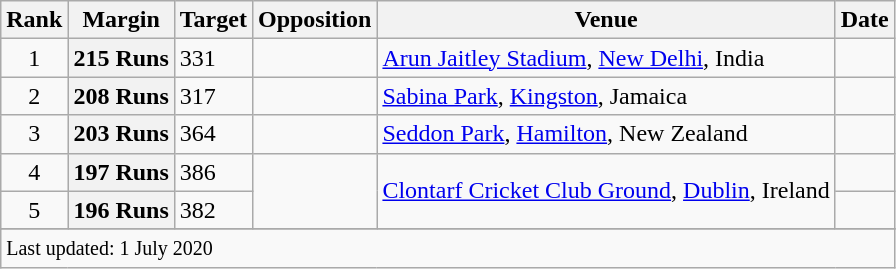<table class="wikitable plainrowheaders sortable">
<tr>
<th scope=col>Rank</th>
<th scope=col>Margin</th>
<th scope=col>Target</th>
<th scope=col>Opposition</th>
<th scope=col>Venue</th>
<th scope=col>Date</th>
</tr>
<tr>
<td align=center>1</td>
<th scope=row style=text-align:center;>215 Runs</th>
<td>331</td>
<td></td>
<td><a href='#'>Arun Jaitley Stadium</a>, <a href='#'>New Delhi</a>, India</td>
<td> </td>
</tr>
<tr>
<td align=center>2</td>
<th scope=row style=text-align:center;>208 Runs</th>
<td>317</td>
<td></td>
<td><a href='#'>Sabina Park</a>, <a href='#'>Kingston</a>, Jamaica</td>
<td></td>
</tr>
<tr>
<td align=center>3</td>
<th scope=row style=text-align:center;>203 Runs</th>
<td>364</td>
<td></td>
<td><a href='#'>Seddon Park</a>, <a href='#'>Hamilton</a>, New Zealand</td>
<td></td>
</tr>
<tr>
<td align=center>4</td>
<th scope=row style=text-align:center;>197 Runs</th>
<td>386</td>
<td rowspan=2></td>
<td rowspan=2><a href='#'>Clontarf Cricket Club Ground</a>, <a href='#'>Dublin</a>, Ireland</td>
<td></td>
</tr>
<tr>
<td align=center>5</td>
<th scope=row style=text-align:center;>196 Runs</th>
<td>382</td>
<td></td>
</tr>
<tr>
</tr>
<tr class=sortbottom>
<td colspan=6><small>Last updated: 1 July 2020</small></td>
</tr>
</table>
